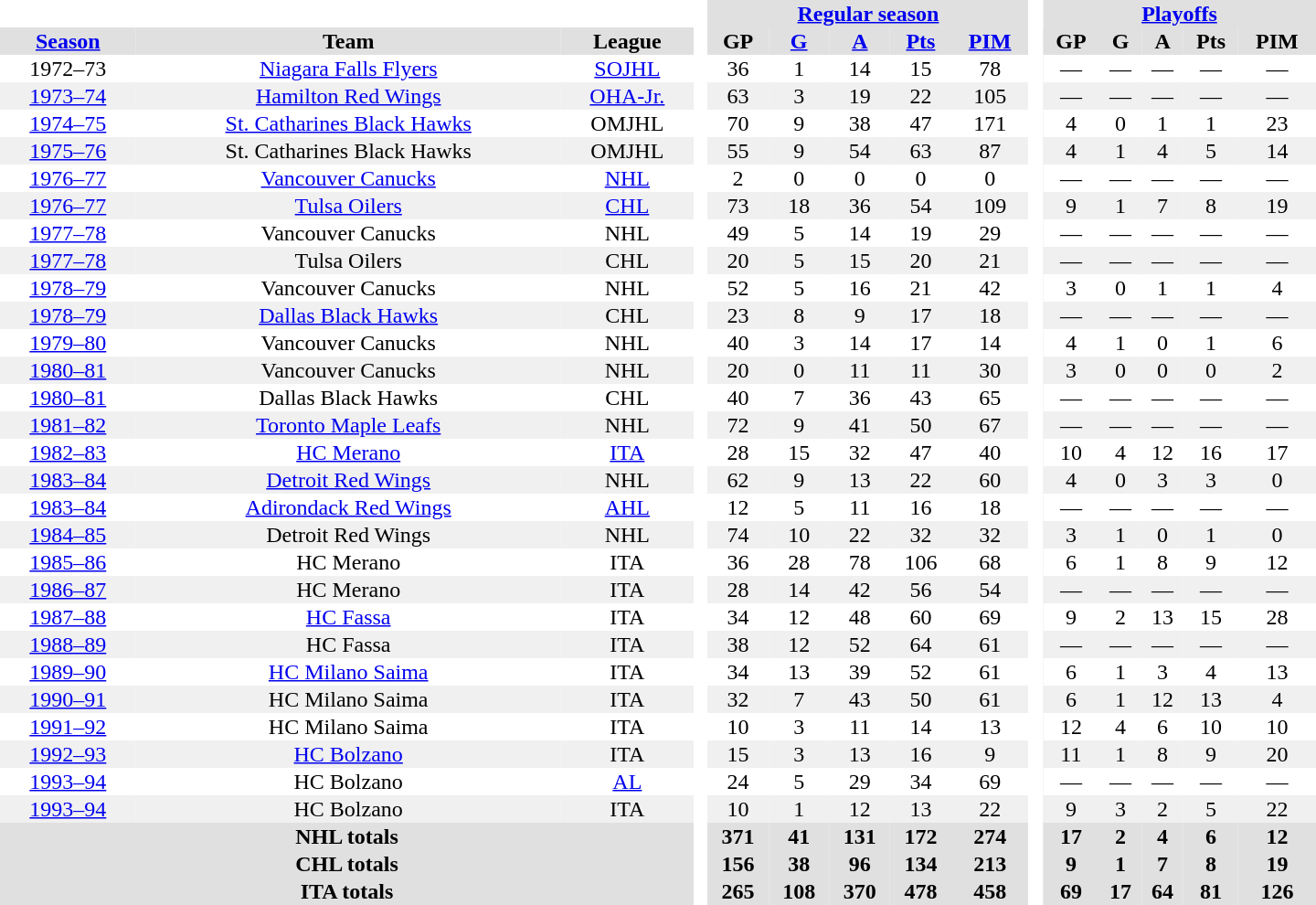<table border="0" cellpadding="1" cellspacing="0" style="text-align:center; width:60em">
<tr bgcolor="#e0e0e0">
<th colspan="3" bgcolor="#ffffff"> </th>
<th rowspan="99" bgcolor="#ffffff"> </th>
<th colspan="5"><a href='#'>Regular season</a></th>
<th rowspan="99" bgcolor="#ffffff"> </th>
<th colspan="5"><a href='#'>Playoffs</a></th>
</tr>
<tr bgcolor="#e0e0e0">
<th><a href='#'>Season</a></th>
<th>Team</th>
<th>League</th>
<th>GP</th>
<th><a href='#'>G</a></th>
<th><a href='#'>A</a></th>
<th><a href='#'>Pts</a></th>
<th><a href='#'>PIM</a></th>
<th>GP</th>
<th>G</th>
<th>A</th>
<th>Pts</th>
<th>PIM</th>
</tr>
<tr>
<td>1972–73</td>
<td><a href='#'>Niagara Falls Flyers</a></td>
<td><a href='#'>SOJHL</a></td>
<td>36</td>
<td>1</td>
<td>14</td>
<td>15</td>
<td>78</td>
<td>—</td>
<td>—</td>
<td>—</td>
<td>—</td>
<td>—</td>
</tr>
<tr bgcolor="#f0f0f0">
<td><a href='#'>1973–74</a></td>
<td><a href='#'>Hamilton Red Wings</a></td>
<td><a href='#'>OHA-Jr.</a></td>
<td>63</td>
<td>3</td>
<td>19</td>
<td>22</td>
<td>105</td>
<td>—</td>
<td>—</td>
<td>—</td>
<td>—</td>
<td>—</td>
</tr>
<tr>
<td><a href='#'>1974–75</a></td>
<td><a href='#'>St. Catharines Black Hawks</a></td>
<td>OMJHL</td>
<td>70</td>
<td>9</td>
<td>38</td>
<td>47</td>
<td>171</td>
<td>4</td>
<td>0</td>
<td>1</td>
<td>1</td>
<td>23</td>
</tr>
<tr bgcolor="#f0f0f0">
<td><a href='#'>1975–76</a></td>
<td>St. Catharines Black Hawks</td>
<td>OMJHL</td>
<td>55</td>
<td>9</td>
<td>54</td>
<td>63</td>
<td>87</td>
<td>4</td>
<td>1</td>
<td>4</td>
<td>5</td>
<td>14</td>
</tr>
<tr>
<td><a href='#'>1976–77</a></td>
<td><a href='#'>Vancouver Canucks</a></td>
<td><a href='#'>NHL</a></td>
<td>2</td>
<td>0</td>
<td>0</td>
<td>0</td>
<td>0</td>
<td>—</td>
<td>—</td>
<td>—</td>
<td>—</td>
<td>—</td>
</tr>
<tr bgcolor="#f0f0f0">
<td><a href='#'>1976–77</a></td>
<td><a href='#'>Tulsa Oilers</a></td>
<td><a href='#'>CHL</a></td>
<td>73</td>
<td>18</td>
<td>36</td>
<td>54</td>
<td>109</td>
<td>9</td>
<td>1</td>
<td>7</td>
<td>8</td>
<td>19</td>
</tr>
<tr>
<td><a href='#'>1977–78</a></td>
<td>Vancouver Canucks</td>
<td>NHL</td>
<td>49</td>
<td>5</td>
<td>14</td>
<td>19</td>
<td>29</td>
<td>—</td>
<td>—</td>
<td>—</td>
<td>—</td>
<td>—</td>
</tr>
<tr bgcolor="#f0f0f0">
<td><a href='#'>1977–78</a></td>
<td>Tulsa Oilers</td>
<td>CHL</td>
<td>20</td>
<td>5</td>
<td>15</td>
<td>20</td>
<td>21</td>
<td>—</td>
<td>—</td>
<td>—</td>
<td>—</td>
<td>—</td>
</tr>
<tr>
<td><a href='#'>1978–79</a></td>
<td>Vancouver Canucks</td>
<td>NHL</td>
<td>52</td>
<td>5</td>
<td>16</td>
<td>21</td>
<td>42</td>
<td>3</td>
<td>0</td>
<td>1</td>
<td>1</td>
<td>4</td>
</tr>
<tr bgcolor="#f0f0f0">
<td><a href='#'>1978–79</a></td>
<td><a href='#'>Dallas Black Hawks</a></td>
<td>CHL</td>
<td>23</td>
<td>8</td>
<td>9</td>
<td>17</td>
<td>18</td>
<td>—</td>
<td>—</td>
<td>—</td>
<td>—</td>
<td>—</td>
</tr>
<tr>
<td><a href='#'>1979–80</a></td>
<td>Vancouver Canucks</td>
<td>NHL</td>
<td>40</td>
<td>3</td>
<td>14</td>
<td>17</td>
<td>14</td>
<td>4</td>
<td>1</td>
<td>0</td>
<td>1</td>
<td>6</td>
</tr>
<tr bgcolor="#f0f0f0">
<td><a href='#'>1980–81</a></td>
<td>Vancouver Canucks</td>
<td>NHL</td>
<td>20</td>
<td>0</td>
<td>11</td>
<td>11</td>
<td>30</td>
<td>3</td>
<td>0</td>
<td>0</td>
<td>0</td>
<td>2</td>
</tr>
<tr>
<td><a href='#'>1980–81</a></td>
<td>Dallas Black Hawks</td>
<td>CHL</td>
<td>40</td>
<td>7</td>
<td>36</td>
<td>43</td>
<td>65</td>
<td>—</td>
<td>—</td>
<td>—</td>
<td>—</td>
<td>—</td>
</tr>
<tr bgcolor="#f0f0f0">
<td><a href='#'>1981–82</a></td>
<td><a href='#'>Toronto Maple Leafs</a></td>
<td>NHL</td>
<td>72</td>
<td>9</td>
<td>41</td>
<td>50</td>
<td>67</td>
<td>—</td>
<td>—</td>
<td>—</td>
<td>—</td>
<td>—</td>
</tr>
<tr>
<td><a href='#'>1982–83</a></td>
<td><a href='#'>HC Merano</a></td>
<td><a href='#'>ITA</a></td>
<td>28</td>
<td>15</td>
<td>32</td>
<td>47</td>
<td>40</td>
<td>10</td>
<td>4</td>
<td>12</td>
<td>16</td>
<td>17</td>
</tr>
<tr bgcolor="#f0f0f0">
<td><a href='#'>1983–84</a></td>
<td><a href='#'>Detroit Red Wings</a></td>
<td>NHL</td>
<td>62</td>
<td>9</td>
<td>13</td>
<td>22</td>
<td>60</td>
<td>4</td>
<td>0</td>
<td>3</td>
<td>3</td>
<td>0</td>
</tr>
<tr>
<td><a href='#'>1983–84</a></td>
<td><a href='#'>Adirondack Red Wings</a></td>
<td><a href='#'>AHL</a></td>
<td>12</td>
<td>5</td>
<td>11</td>
<td>16</td>
<td>18</td>
<td>—</td>
<td>—</td>
<td>—</td>
<td>—</td>
<td>—</td>
</tr>
<tr bgcolor="#f0f0f0">
<td><a href='#'>1984–85</a></td>
<td>Detroit Red Wings</td>
<td>NHL</td>
<td>74</td>
<td>10</td>
<td>22</td>
<td>32</td>
<td>32</td>
<td>3</td>
<td>1</td>
<td>0</td>
<td>1</td>
<td>0</td>
</tr>
<tr>
<td><a href='#'>1985–86</a></td>
<td>HC Merano</td>
<td>ITA</td>
<td>36</td>
<td>28</td>
<td>78</td>
<td>106</td>
<td>68</td>
<td>6</td>
<td>1</td>
<td>8</td>
<td>9</td>
<td>12</td>
</tr>
<tr bgcolor="#f0f0f0">
<td><a href='#'>1986–87</a></td>
<td>HC Merano</td>
<td>ITA</td>
<td>28</td>
<td>14</td>
<td>42</td>
<td>56</td>
<td>54</td>
<td>—</td>
<td>—</td>
<td>—</td>
<td>—</td>
<td>—</td>
</tr>
<tr>
<td><a href='#'>1987–88</a></td>
<td><a href='#'>HC Fassa</a></td>
<td>ITA</td>
<td>34</td>
<td>12</td>
<td>48</td>
<td>60</td>
<td>69</td>
<td>9</td>
<td>2</td>
<td>13</td>
<td>15</td>
<td>28</td>
</tr>
<tr bgcolor="#f0f0f0">
<td><a href='#'>1988–89</a></td>
<td>HC Fassa</td>
<td>ITA</td>
<td>38</td>
<td>12</td>
<td>52</td>
<td>64</td>
<td>61</td>
<td>—</td>
<td>—</td>
<td>—</td>
<td>—</td>
<td>—</td>
</tr>
<tr>
<td><a href='#'>1989–90</a></td>
<td><a href='#'>HC Milano Saima</a></td>
<td>ITA</td>
<td>34</td>
<td>13</td>
<td>39</td>
<td>52</td>
<td>61</td>
<td>6</td>
<td>1</td>
<td>3</td>
<td>4</td>
<td>13</td>
</tr>
<tr bgcolor="#f0f0f0">
<td><a href='#'>1990–91</a></td>
<td>HC Milano Saima</td>
<td>ITA</td>
<td>32</td>
<td>7</td>
<td>43</td>
<td>50</td>
<td>61</td>
<td>6</td>
<td>1</td>
<td>12</td>
<td>13</td>
<td>4</td>
</tr>
<tr>
<td><a href='#'>1991–92</a></td>
<td>HC Milano Saima</td>
<td>ITA</td>
<td>10</td>
<td>3</td>
<td>11</td>
<td>14</td>
<td>13</td>
<td>12</td>
<td>4</td>
<td>6</td>
<td>10</td>
<td>10</td>
</tr>
<tr bgcolor="#f0f0f0">
<td><a href='#'>1992–93</a></td>
<td><a href='#'>HC Bolzano</a></td>
<td>ITA</td>
<td>15</td>
<td>3</td>
<td>13</td>
<td>16</td>
<td>9</td>
<td>11</td>
<td>1</td>
<td>8</td>
<td>9</td>
<td>20</td>
</tr>
<tr>
<td><a href='#'>1993–94</a></td>
<td>HC Bolzano</td>
<td><a href='#'>AL</a></td>
<td>24</td>
<td>5</td>
<td>29</td>
<td>34</td>
<td>69</td>
<td>—</td>
<td>—</td>
<td>—</td>
<td>—</td>
<td>—</td>
</tr>
<tr bgcolor="#f0f0f0">
<td><a href='#'>1993–94</a></td>
<td>HC Bolzano</td>
<td>ITA</td>
<td>10</td>
<td>1</td>
<td>12</td>
<td>13</td>
<td>22</td>
<td>9</td>
<td>3</td>
<td>2</td>
<td>5</td>
<td>22</td>
</tr>
<tr bgcolor="#e0e0e0">
<th colspan="3">NHL totals</th>
<th>371</th>
<th>41</th>
<th>131</th>
<th>172</th>
<th>274</th>
<th>17</th>
<th>2</th>
<th>4</th>
<th>6</th>
<th>12</th>
</tr>
<tr bgcolor="#e0e0e0">
<th colspan="3">CHL totals</th>
<th>156</th>
<th>38</th>
<th>96</th>
<th>134</th>
<th>213</th>
<th>9</th>
<th>1</th>
<th>7</th>
<th>8</th>
<th>19</th>
</tr>
<tr bgcolor="#e0e0e0">
<th colspan="3">ITA totals</th>
<th>265</th>
<th>108</th>
<th>370</th>
<th>478</th>
<th>458</th>
<th>69</th>
<th>17</th>
<th>64</th>
<th>81</th>
<th>126</th>
</tr>
</table>
